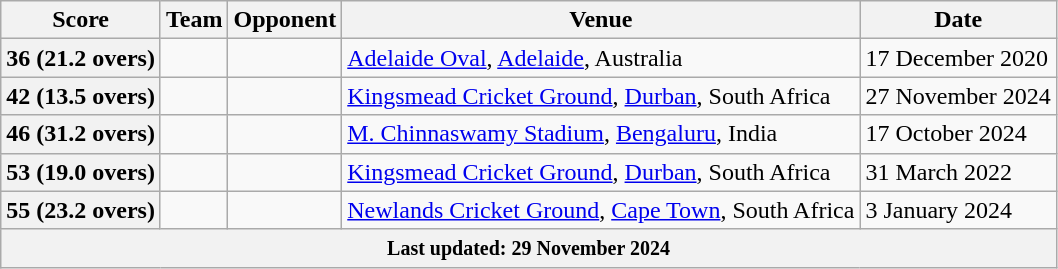<table class="wikitable sortable">
<tr>
<th>Score</th>
<th>Team</th>
<th>Opponent</th>
<th>Venue</th>
<th>Date</th>
</tr>
<tr>
<th>36 (21.2 overs)</th>
<td></td>
<td></td>
<td><a href='#'>Adelaide Oval</a>, <a href='#'>Adelaide</a>, Australia</td>
<td>17 December 2020</td>
</tr>
<tr>
<th>42 (13.5 overs)</th>
<td></td>
<td></td>
<td><a href='#'>Kingsmead Cricket Ground</a>, <a href='#'>Durban</a>, South Africa</td>
<td>27 November 2024</td>
</tr>
<tr>
<th>46 (31.2 overs)</th>
<td></td>
<td></td>
<td><a href='#'>M. Chinnaswamy Stadium</a>, <a href='#'>Bengaluru</a>, India</td>
<td>17 October 2024</td>
</tr>
<tr>
<th>53 (19.0 overs)</th>
<td></td>
<td></td>
<td><a href='#'>Kingsmead Cricket Ground</a>, <a href='#'>Durban</a>, South Africa</td>
<td>31 March 2022</td>
</tr>
<tr>
<th>55 (23.2 overs)</th>
<td></td>
<td></td>
<td><a href='#'>Newlands Cricket Ground</a>, <a href='#'>Cape Town</a>, South Africa</td>
<td>3 January 2024</td>
</tr>
<tr>
<th colspan="6"><small>Last updated: 29 November 2024</small></th>
</tr>
</table>
